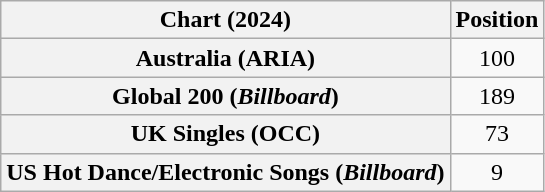<table class="wikitable sortable plainrowheaders" style="text-align:center">
<tr>
<th scope="col">Chart (2024)</th>
<th scope="col">Position</th>
</tr>
<tr>
<th scope="row">Australia (ARIA)</th>
<td>100</td>
</tr>
<tr>
<th scope="row">Global 200 (<em>Billboard</em>)</th>
<td>189</td>
</tr>
<tr>
<th scope="row">UK Singles (OCC)</th>
<td>73</td>
</tr>
<tr>
<th scope="row">US Hot Dance/Electronic Songs (<em>Billboard</em>)</th>
<td>9</td>
</tr>
</table>
